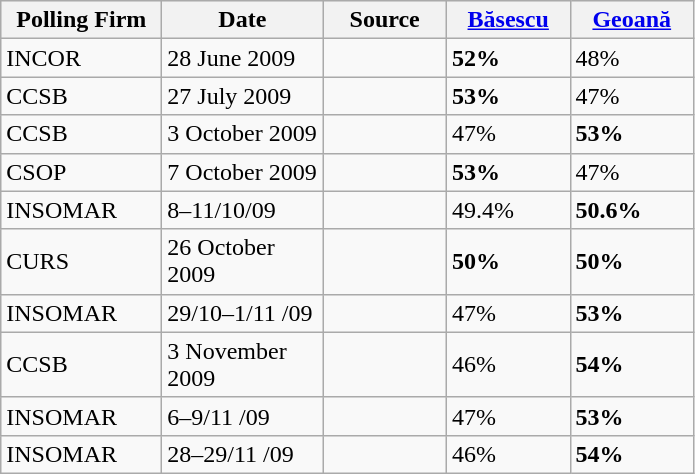<table class="wikitable">
<tr style="background:#e9e9e9;">
<th style="width:100px;">Polling Firm</th>
<th style="width:100px;">Date</th>
<th width=75px>Source</th>
<th width=75px><strong><a href='#'>Băsescu</a></strong></th>
<th width=75px><strong><a href='#'>Geoană</a></strong></th>
</tr>
<tr>
<td>INCOR</td>
<td>28 June 2009</td>
<td></td>
<td><strong>52%</strong></td>
<td>48%</td>
</tr>
<tr>
<td>CCSB</td>
<td>27 July 2009</td>
<td></td>
<td><strong>53%</strong></td>
<td>47%</td>
</tr>
<tr>
<td>CCSB</td>
<td>3 October 2009</td>
<td></td>
<td>47%</td>
<td><strong>53%</strong></td>
</tr>
<tr>
<td>CSOP</td>
<td>7 October 2009</td>
<td></td>
<td><strong>53%</strong></td>
<td>47%</td>
</tr>
<tr>
<td>INSOMAR</td>
<td>8–11/10/09</td>
<td></td>
<td>49.4%</td>
<td><strong>50.6%</strong></td>
</tr>
<tr>
<td>CURS</td>
<td>26 October 2009</td>
<td></td>
<td><strong>50%</strong></td>
<td><strong>50%</strong></td>
</tr>
<tr>
<td>INSOMAR</td>
<td>29/10–1/11 /09</td>
<td></td>
<td>47%</td>
<td><strong>53%</strong></td>
</tr>
<tr>
<td>CCSB</td>
<td>3 November 2009</td>
<td> </td>
<td>46%</td>
<td><strong>54%</strong></td>
</tr>
<tr>
<td>INSOMAR</td>
<td>6–9/11 /09</td>
<td></td>
<td>47%</td>
<td><strong>53%</strong></td>
</tr>
<tr>
<td>INSOMAR</td>
<td>28–29/11 /09</td>
<td></td>
<td>46%</td>
<td><strong>54%</strong></td>
</tr>
</table>
